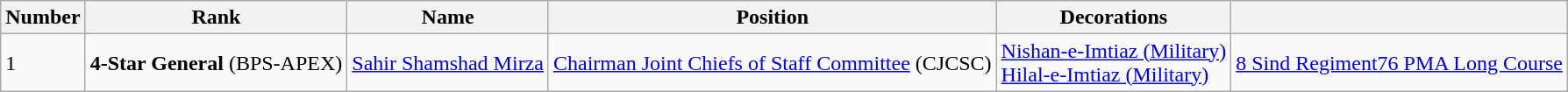<table class="wikitable sortable mw-collapsible">
<tr>
<th>Number</th>
<th>Rank</th>
<th>Name</th>
<th>Position</th>
<th>Decorations</th>
<th></th>
</tr>
<tr>
<td>1</td>
<td><strong>4-Star General</strong> (BPS-APEX)</td>
<td><a href='#'>Sahir Shamshad Mirza</a></td>
<td><a href='#'>Chairman Joint Chiefs of Staff Committee</a> (CJCSC)</td>
<td><a href='#'>Nishan-e-Imtiaz (Military)</a><br><a href='#'>Hilal-e-Imtiaz (Military)</a></td>
<td><a href='#'>8 Sind Regiment</a><a href='#'>76 PMA Long Course</a></td>
</tr>
</table>
